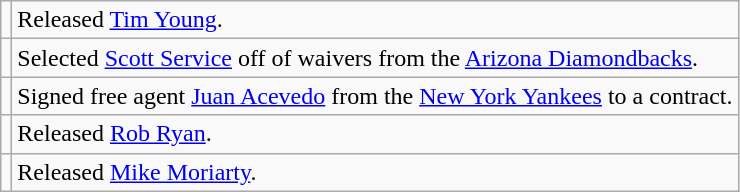<table class="wikitable">
<tr>
<td></td>
<td>Released <a href='#'>Tim Young</a>.</td>
</tr>
<tr>
<td></td>
<td>Selected <a href='#'>Scott Service</a> off of waivers from the <a href='#'>Arizona Diamondbacks</a>.</td>
</tr>
<tr>
<td></td>
<td>Signed free agent <a href='#'>Juan Acevedo</a> from the <a href='#'>New York Yankees</a> to a contract.</td>
</tr>
<tr>
<td></td>
<td>Released <a href='#'>Rob Ryan</a>.</td>
</tr>
<tr>
<td></td>
<td>Released <a href='#'>Mike Moriarty</a>.</td>
</tr>
</table>
